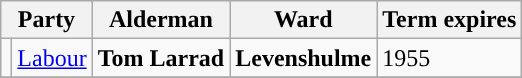<table class="wikitable">
<tr>
<th colspan="2">Party</th>
<th>Alderman</th>
<th>Ward</th>
<th>Term expires</th>
</tr>
<tr>
<td style="background-color:"></td>
<td><a href='#'>Labour</a></td>
<td><strong>Tom Larrad</strong></td>
<td><strong>Levenshulme</strong></td>
<td>1955</td>
</tr>
<tr>
</tr>
</table>
